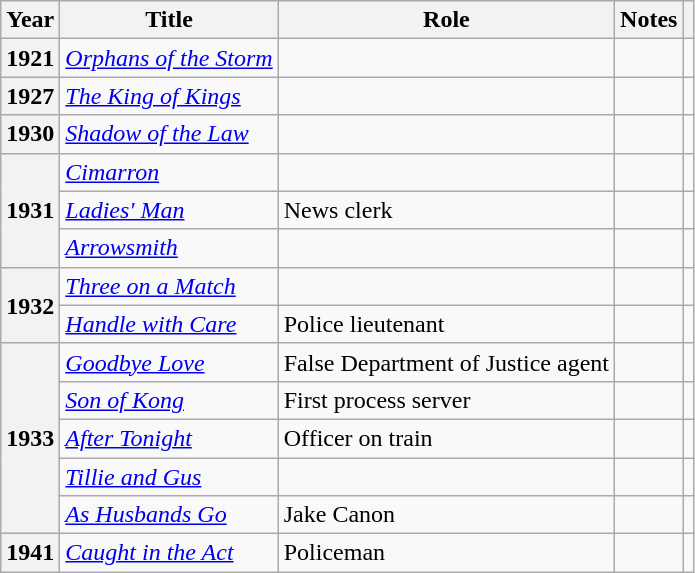<table class="wikitable sortable plainrowheaders">
<tr>
<th scope="col">Year</th>
<th scope="col">Title</th>
<th scope="col">Role</th>
<th scope="col" class="unsortable">Notes</th>
<th scope="col" class="unsortable"></th>
</tr>
<tr>
<th scope="row">1921</th>
<td><em><a href='#'>Orphans of the Storm</a></em></td>
<td></td>
<td></td>
<td></td>
</tr>
<tr>
<th scope="row">1927</th>
<td><em><a href='#'>The King of Kings</a></em></td>
<td></td>
<td></td>
<td></td>
</tr>
<tr>
<th scope="row">1930</th>
<td><em><a href='#'>Shadow of the Law</a></em></td>
<td></td>
<td></td>
<td></td>
</tr>
<tr>
<th rowspan="3" scope="row">1931</th>
<td><em><a href='#'>Cimarron</a></em></td>
<td></td>
<td></td>
<td></td>
</tr>
<tr>
<td><em><a href='#'>Ladies' Man</a></em></td>
<td>News clerk</td>
<td></td>
<td></td>
</tr>
<tr>
<td><em><a href='#'>Arrowsmith</a></em></td>
<td></td>
<td></td>
<td></td>
</tr>
<tr>
<th rowspan="2" scope="row">1932</th>
<td><em><a href='#'>Three on a Match</a></em></td>
<td></td>
<td></td>
<td></td>
</tr>
<tr>
<td><em><a href='#'>Handle with Care</a></em></td>
<td>Police lieutenant</td>
<td></td>
<td></td>
</tr>
<tr>
<th rowspan="5" scope="row">1933</th>
<td><em><a href='#'>Goodbye Love</a></em></td>
<td>False Department of Justice agent</td>
<td></td>
<td></td>
</tr>
<tr>
<td><em><a href='#'>Son of Kong</a></em></td>
<td>First process server</td>
<td></td>
<td></td>
</tr>
<tr>
<td><em><a href='#'>After Tonight</a></em></td>
<td>Officer on train</td>
<td></td>
<td></td>
</tr>
<tr>
<td><em><a href='#'>Tillie and Gus</a></em></td>
<td></td>
<td></td>
<td></td>
</tr>
<tr>
<td><em><a href='#'>As Husbands Go</a></em></td>
<td>Jake Canon</td>
<td></td>
<td></td>
</tr>
<tr>
<th scope="row">1941</th>
<td><em><a href='#'>Caught in the Act</a></em></td>
<td>Policeman</td>
<td></td>
<td></td>
</tr>
</table>
